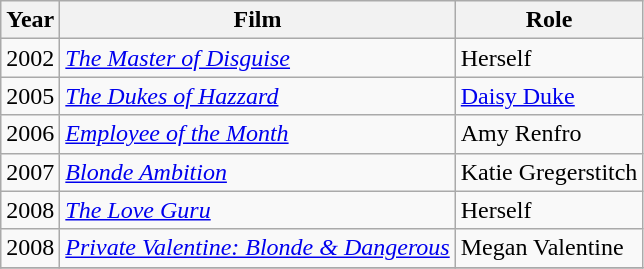<table class="wikitable">
<tr>
<th>Year</th>
<th>Film</th>
<th>Role</th>
</tr>
<tr>
<td>2002</td>
<td><em><a href='#'>The Master of Disguise</a></em></td>
<td>Herself</td>
</tr>
<tr>
<td>2005</td>
<td><em><a href='#'>The Dukes of Hazzard</a></em></td>
<td><a href='#'>Daisy Duke</a></td>
</tr>
<tr>
<td>2006</td>
<td><em><a href='#'>Employee of the Month</a></em></td>
<td>Amy Renfro</td>
</tr>
<tr>
<td>2007</td>
<td><em><a href='#'>Blonde Ambition</a></em></td>
<td>Katie Gregerstitch</td>
</tr>
<tr>
<td>2008</td>
<td><em><a href='#'>The Love Guru</a></em></td>
<td>Herself</td>
</tr>
<tr>
<td>2008</td>
<td><em><a href='#'>Private Valentine: Blonde & Dangerous</a></em></td>
<td>Megan Valentine</td>
</tr>
<tr>
</tr>
</table>
